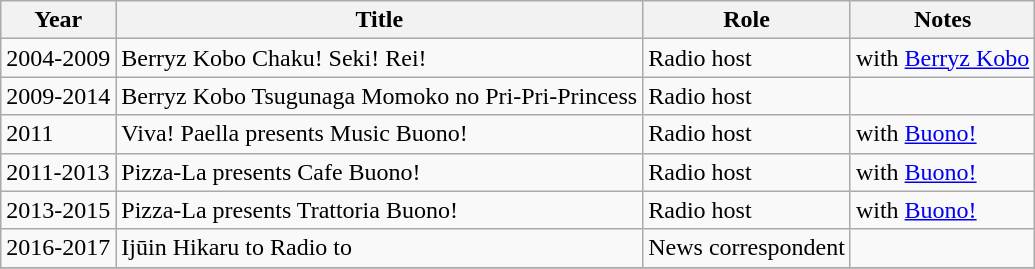<table class="wikitable sortable">
<tr>
<th>Year</th>
<th>Title</th>
<th>Role</th>
<th class="unsortable">Notes</th>
</tr>
<tr>
<td>2004-2009</td>
<td>Berryz Kobo Chaku! Seki! Rei!</td>
<td>Radio host</td>
<td>with <a href='#'>Berryz Kobo</a></td>
</tr>
<tr>
<td>2009-2014</td>
<td>Berryz Kobo Tsugunaga Momoko no Pri-Pri-Princess</td>
<td>Radio host</td>
<td></td>
</tr>
<tr>
<td>2011</td>
<td>Viva! Paella presents Music Buono!</td>
<td>Radio host</td>
<td>with <a href='#'>Buono!</a></td>
</tr>
<tr>
<td>2011-2013</td>
<td>Pizza-La presents Cafe Buono!</td>
<td>Radio host</td>
<td>with <a href='#'>Buono!</a></td>
</tr>
<tr>
<td>2013-2015</td>
<td>Pizza-La presents Trattoria Buono!</td>
<td>Radio host</td>
<td>with <a href='#'>Buono!</a></td>
</tr>
<tr>
<td>2016-2017</td>
<td>Ijūin Hikaru to Radio to</td>
<td>News correspondent</td>
<td></td>
</tr>
<tr>
</tr>
</table>
